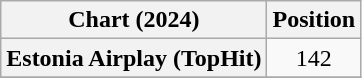<table class="wikitable sortable plainrowheaders" style="text-align:center;">
<tr>
<th scope="col">Chart (2024)</th>
<th scope="col">Position</th>
</tr>
<tr>
<th scope="row">Estonia Airplay (TopHit)</th>
<td>142</td>
</tr>
<tr>
</tr>
</table>
